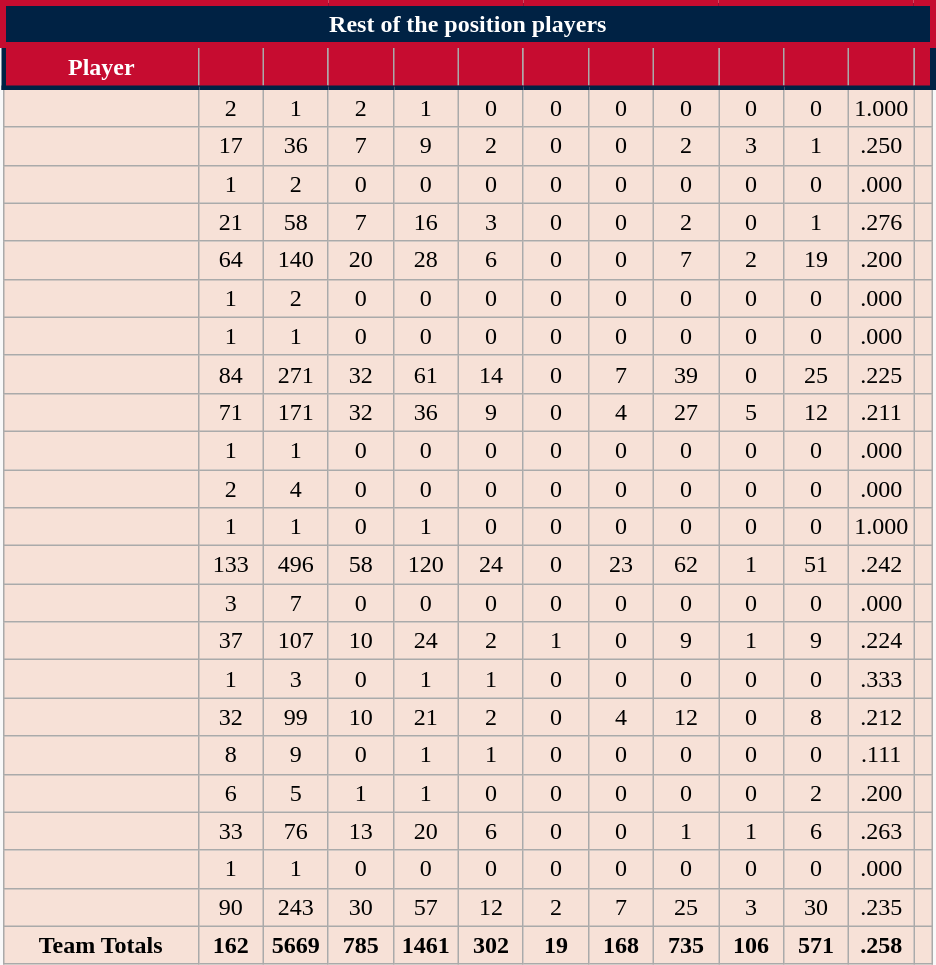<table class="wikitable sortable mw-collapsible mw-collapsed">
<tr>
<th colspan=13 style="background:#024; border: 4px solid #c60c30;color:white;">Rest of the position players</th>
</tr>
<tr>
<th style="background:#c60c30; width:21%; color:#fff; border-top: 3px solid #024; border-bottom: 3px solid #024; border-left: 3px solid #024;">Player</th>
<th style="background:#c60c30; width:7%; color:#fff; border-top: 3px solid #024; border-bottom: 3px solid #024;"></th>
<th style="background:#c60c30; width:7%; color:#fff; border-top: 3px solid #024; border-bottom: 3px solid #024;"></th>
<th style="background:#c60c30; width:7%; color:#fff; border-top: 3px solid #024; border-bottom: 3px solid #024;"></th>
<th style="background:#c60c30; width:7%; color:#fff; border-top: 3px solid #024; border-bottom: 3px solid #024;"></th>
<th style="background:#c60c30; width:7%; color:#fff; border-top: 3px solid #024; border-bottom: 3px solid #024;"></th>
<th style="background:#c60c30; width:7%; color:#fff; border-top: 3px solid #024; border-bottom: 3px solid #024;"></th>
<th style="background:#c60c30; width:7%; color:#fff; border-top: 3px solid #024; border-bottom: 3px solid #024;"></th>
<th style="background:#c60c30; width:7%; color:#fff; border-top: 3px solid #024; border-bottom: 3px solid #024;"></th>
<th style="background:#c60c30; width:7%; color:#fff; border-top: 3px solid #024; border-bottom: 3px solid #024;"></th>
<th style="background:#c60c30; width:7%; color:#fff; border-top: 3px solid #024; border-bottom: 3px solid #024;"></th>
<th style="background:#c60c30; width:7%; color:#fff; border-top: 3px solid #024; border-bottom: 3px solid #024;"></th>
<th style="background:#c60c30; width:7%; color:#fff; border-top: 3px solid #024; border-bottom: 3px solid #024; border-right: 4px solid #024;"></th>
</tr>
<tr style="text-align:center; background:#f7e1d7;">
<td></td>
<td>2</td>
<td>1</td>
<td>2</td>
<td>1</td>
<td>0</td>
<td>0</td>
<td>0</td>
<td>0</td>
<td>0</td>
<td>0</td>
<td>1.000</td>
<td></td>
</tr>
<tr style="text-align:center; background:#f7e1d7;">
<td></td>
<td>17</td>
<td>36</td>
<td>7</td>
<td>9</td>
<td>2</td>
<td>0</td>
<td>0</td>
<td>2</td>
<td>3</td>
<td>1</td>
<td>.250</td>
<td></td>
</tr>
<tr style="text-align:center; background:#f7e1d7;">
<td></td>
<td>1</td>
<td>2</td>
<td>0</td>
<td>0</td>
<td>0</td>
<td>0</td>
<td>0</td>
<td>0</td>
<td>0</td>
<td>0</td>
<td>.000</td>
<td></td>
</tr>
<tr style="text-align:center; background:#f7e1d7;">
<td></td>
<td>21</td>
<td>58</td>
<td>7</td>
<td>16</td>
<td>3</td>
<td>0</td>
<td>0</td>
<td>2</td>
<td>0</td>
<td>1</td>
<td>.276</td>
<td></td>
</tr>
<tr style="text-align:center; background:#f7e1d7;">
<td></td>
<td>64</td>
<td>140</td>
<td>20</td>
<td>28</td>
<td>6</td>
<td>0</td>
<td>0</td>
<td>7</td>
<td>2</td>
<td>19</td>
<td>.200</td>
<td></td>
</tr>
<tr style="text-align:center; background:#f7e1d7;">
<td></td>
<td>1</td>
<td>2</td>
<td>0</td>
<td>0</td>
<td>0</td>
<td>0</td>
<td>0</td>
<td>0</td>
<td>0</td>
<td>0</td>
<td>.000</td>
<td></td>
</tr>
<tr style="text-align:center; background:#f7e1d7;">
<td></td>
<td>1</td>
<td>1</td>
<td>0</td>
<td>0</td>
<td>0</td>
<td>0</td>
<td>0</td>
<td>0</td>
<td>0</td>
<td>0</td>
<td>.000</td>
<td></td>
</tr>
<tr style="text-align:center; background:#f7e1d7;">
<td></td>
<td>84</td>
<td>271</td>
<td>32</td>
<td>61</td>
<td>14</td>
<td>0</td>
<td>7</td>
<td>39</td>
<td>0</td>
<td>25</td>
<td>.225</td>
<td></td>
</tr>
<tr style="text-align:center; background:#f7e1d7;">
<td></td>
<td>71</td>
<td>171</td>
<td>32</td>
<td>36</td>
<td>9</td>
<td>0</td>
<td>4</td>
<td>27</td>
<td>5</td>
<td>12</td>
<td>.211</td>
<td></td>
</tr>
<tr style="text-align:center; background:#f7e1d7;">
<td></td>
<td>1</td>
<td>1</td>
<td>0</td>
<td>0</td>
<td>0</td>
<td>0</td>
<td>0</td>
<td>0</td>
<td>0</td>
<td>0</td>
<td>.000</td>
<td></td>
</tr>
<tr style="text-align:center; background:#f7e1d7;">
<td></td>
<td>2</td>
<td>4</td>
<td>0</td>
<td>0</td>
<td>0</td>
<td>0</td>
<td>0</td>
<td>0</td>
<td>0</td>
<td>0</td>
<td>.000</td>
<td></td>
</tr>
<tr style="text-align:center; background:#f7e1d7;">
<td></td>
<td>1</td>
<td>1</td>
<td>0</td>
<td>1</td>
<td>0</td>
<td>0</td>
<td>0</td>
<td>0</td>
<td>0</td>
<td>0</td>
<td>1.000</td>
<td></td>
</tr>
<tr style="text-align:center; background:#f7e1d7;">
<td><strong></strong></td>
<td>133</td>
<td>496</td>
<td>58</td>
<td>120</td>
<td>24</td>
<td>0</td>
<td>23</td>
<td>62</td>
<td>1</td>
<td>51</td>
<td>.242</td>
<td></td>
</tr>
<tr style="text-align:center; background:#f7e1d7;">
<td></td>
<td>3</td>
<td>7</td>
<td>0</td>
<td>0</td>
<td>0</td>
<td>0</td>
<td>0</td>
<td>0</td>
<td>0</td>
<td>0</td>
<td>.000</td>
<td></td>
</tr>
<tr style="text-align:center; background:#f7e1d7;">
<td></td>
<td>37</td>
<td>107</td>
<td>10</td>
<td>24</td>
<td>2</td>
<td>1</td>
<td>0</td>
<td>9</td>
<td>1</td>
<td>9</td>
<td>.224</td>
<td></td>
</tr>
<tr style="text-align:center; background:#f7e1d7;">
<td></td>
<td>1</td>
<td>3</td>
<td>0</td>
<td>1</td>
<td>1</td>
<td>0</td>
<td>0</td>
<td>0</td>
<td>0</td>
<td>0</td>
<td>.333</td>
<td></td>
</tr>
<tr style="text-align:center; background:#f7e1d7;">
<td></td>
<td>32</td>
<td>99</td>
<td>10</td>
<td>21</td>
<td>2</td>
<td>0</td>
<td>4</td>
<td>12</td>
<td>0</td>
<td>8</td>
<td>.212</td>
<td></td>
</tr>
<tr style="text-align:center; background:#f7e1d7;">
<td></td>
<td>8</td>
<td>9</td>
<td>0</td>
<td>1</td>
<td>1</td>
<td>0</td>
<td>0</td>
<td>0</td>
<td>0</td>
<td>0</td>
<td>.111</td>
<td></td>
</tr>
<tr style="text-align:center; background:#f7e1d7;">
<td></td>
<td>6</td>
<td>5</td>
<td>1</td>
<td>1</td>
<td>0</td>
<td>0</td>
<td>0</td>
<td>0</td>
<td>0</td>
<td>2</td>
<td>.200</td>
<td></td>
</tr>
<tr style="text-align:center; background:#f7e1d7;">
<td></td>
<td>33</td>
<td>76</td>
<td>13</td>
<td>20</td>
<td>6</td>
<td>0</td>
<td>0</td>
<td>1</td>
<td>1</td>
<td>6</td>
<td>.263</td>
<td></td>
</tr>
<tr style="text-align:center; background:#f7e1d7;">
<td></td>
<td>1</td>
<td>1</td>
<td>0</td>
<td>0</td>
<td>0</td>
<td>0</td>
<td>0</td>
<td>0</td>
<td>0</td>
<td>0</td>
<td>.000</td>
<td></td>
</tr>
<tr style="text-align:center; background:#f7e1d7;">
<td></td>
<td>90</td>
<td>243</td>
<td>30</td>
<td>57</td>
<td>12</td>
<td>2</td>
<td>7</td>
<td>25</td>
<td>3</td>
<td>30</td>
<td>.235</td>
<td></td>
</tr>
<tr style="text-align:center; background:#f7e1d7;">
<td><strong>Team Totals</strong></td>
<td><strong>162</strong></td>
<td><strong>5669</strong></td>
<td><strong>785</strong></td>
<td><strong>1461</strong></td>
<td><strong>302</strong></td>
<td><strong>19</strong></td>
<td><strong>168</strong></td>
<td><strong>735</strong></td>
<td><strong>106</strong></td>
<td><strong>571</strong></td>
<td><strong>.258</strong></td>
<td></td>
</tr>
</table>
